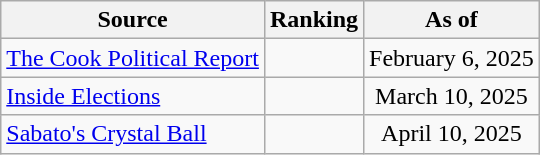<table class="wikitable" style="text-align:center">
<tr>
<th>Source</th>
<th>Ranking</th>
<th>As of</th>
</tr>
<tr>
<td align=left><a href='#'>The Cook Political Report</a></td>
<td></td>
<td>February 6, 2025</td>
</tr>
<tr>
<td align=left><a href='#'>Inside Elections</a></td>
<td></td>
<td>March 10, 2025</td>
</tr>
<tr>
<td align=left><a href='#'>Sabato's Crystal Ball</a></td>
<td></td>
<td>April 10, 2025</td>
</tr>
</table>
